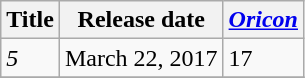<table class="wikitable">
<tr>
<th>Title</th>
<th>Release date</th>
<th><em><a href='#'>Oricon</a></em></th>
</tr>
<tr>
<td><em>5</em></td>
<td>March 22, 2017</td>
<td>17</td>
</tr>
<tr>
</tr>
</table>
